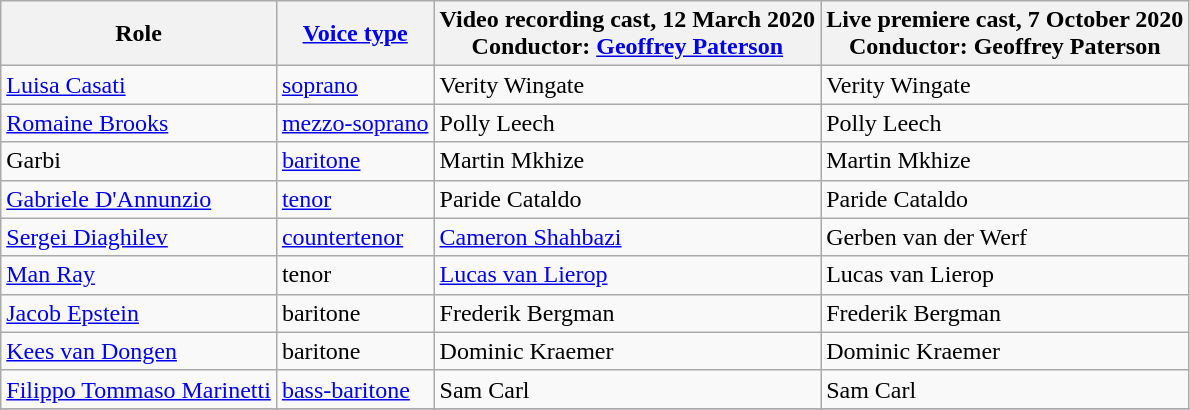<table class="wikitable">
<tr>
<th>Role</th>
<th><a href='#'>Voice type</a></th>
<th>Video recording cast, 12 March 2020<br>Conductor: <a href='#'>Geoffrey Paterson</a></th>
<th>Live premiere cast, 7 October 2020<br>Conductor: Geoffrey Paterson</th>
</tr>
<tr>
<td><a href='#'>Luisa Casati</a></td>
<td><a href='#'>soprano</a></td>
<td>Verity Wingate</td>
<td>Verity Wingate</td>
</tr>
<tr>
<td><a href='#'>Romaine Brooks</a></td>
<td><a href='#'>mezzo-soprano</a></td>
<td>Polly Leech</td>
<td>Polly Leech</td>
</tr>
<tr>
<td>Garbi</td>
<td><a href='#'>baritone</a></td>
<td>Martin Mkhize</td>
<td>Martin Mkhize</td>
</tr>
<tr>
<td><a href='#'>Gabriele D'Annunzio</a></td>
<td><a href='#'>tenor</a></td>
<td>Paride Cataldo</td>
<td>Paride Cataldo</td>
</tr>
<tr>
<td><a href='#'>Sergei Diaghilev</a></td>
<td><a href='#'>countertenor</a></td>
<td><a href='#'>Cameron Shahbazi</a></td>
<td>Gerben van der Werf</td>
</tr>
<tr>
<td><a href='#'>Man Ray</a></td>
<td>tenor</td>
<td><a href='#'>Lucas van Lierop</a></td>
<td>Lucas van Lierop</td>
</tr>
<tr>
<td><a href='#'>Jacob Epstein</a></td>
<td>baritone</td>
<td>Frederik Bergman</td>
<td>Frederik Bergman</td>
</tr>
<tr>
<td><a href='#'>Kees van Dongen</a></td>
<td>baritone</td>
<td>Dominic Kraemer</td>
<td>Dominic Kraemer</td>
</tr>
<tr>
<td><a href='#'>Filippo Tommaso Marinetti</a></td>
<td><a href='#'>bass-baritone</a></td>
<td>Sam Carl</td>
<td>Sam Carl</td>
</tr>
<tr>
</tr>
</table>
